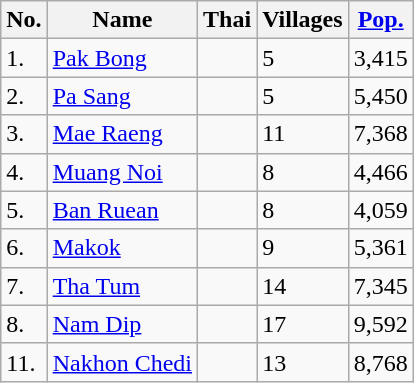<table class="wikitable sortable">
<tr>
<th>No.</th>
<th>Name</th>
<th>Thai</th>
<th>Villages</th>
<th><a href='#'>Pop.</a></th>
</tr>
<tr>
<td>1.</td>
<td><a href='#'>Pak Bong</a></td>
<td></td>
<td>5</td>
<td>3,415</td>
</tr>
<tr>
<td>2.</td>
<td><a href='#'>Pa Sang</a></td>
<td></td>
<td>5</td>
<td>5,450</td>
</tr>
<tr>
<td>3.</td>
<td><a href='#'>Mae Raeng</a></td>
<td></td>
<td>11</td>
<td>7,368</td>
</tr>
<tr>
<td>4.</td>
<td><a href='#'>Muang Noi</a></td>
<td></td>
<td>8</td>
<td>4,466</td>
</tr>
<tr>
<td>5.</td>
<td><a href='#'>Ban Ruean</a></td>
<td></td>
<td>8</td>
<td>4,059</td>
</tr>
<tr>
<td>6.</td>
<td><a href='#'>Makok</a></td>
<td></td>
<td>9</td>
<td>5,361</td>
</tr>
<tr>
<td>7.</td>
<td><a href='#'>Tha Tum</a></td>
<td></td>
<td>14</td>
<td>7,345</td>
</tr>
<tr>
<td>8.</td>
<td><a href='#'>Nam Dip</a></td>
<td></td>
<td>17</td>
<td>9,592</td>
</tr>
<tr>
<td>11.</td>
<td><a href='#'>Nakhon Chedi</a></td>
<td></td>
<td>13</td>
<td>8,768</td>
</tr>
</table>
